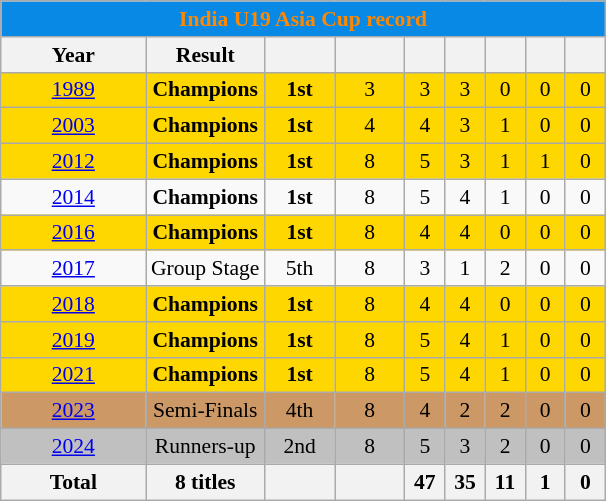<table class="wikitable" style="font-size:90%; text-align:center;">
<tr>
<th style="background:#0889e6; color:#FF8800; text-align:center;" colspan=9>India U19 Asia Cup record</th>
</tr>
<tr>
<th width="90">Year</th>
<th>Result</th>
<th width="40"></th>
<th width="40"></th>
<th width="20"></th>
<th width="20"></th>
<th width="20"></th>
<th width="20"></th>
<th width="20"></th>
</tr>
<tr bgcolor=gold>
<td> <a href='#'>1989</a></td>
<td><strong>Champions</strong></td>
<td><strong>1st</strong></td>
<td>3</td>
<td>3</td>
<td>3</td>
<td>0</td>
<td>0</td>
<td>0</td>
</tr>
<tr bgcolor=gold>
<td> <a href='#'>2003</a></td>
<td><strong>Champions</strong></td>
<td><strong>1st</strong></td>
<td>4</td>
<td>4</td>
<td>3</td>
<td>1</td>
<td>0</td>
<td>0</td>
</tr>
<tr bgcolor=gold>
<td> <a href='#'>2012</a></td>
<td><strong>Champions</strong></td>
<td><strong>1st</strong></td>
<td>8</td>
<td>5</td>
<td>3</td>
<td>1</td>
<td>1</td>
<td>0</td>
</tr>
<tr -bgcolor=gold>
<td> <a href='#'>2014</a></td>
<td><strong>Champions</strong></td>
<td><strong>1st</strong></td>
<td>8</td>
<td>5</td>
<td>4</td>
<td>1</td>
<td>0</td>
<td>0</td>
</tr>
<tr bgcolor=gold>
<td> <a href='#'>2016</a></td>
<td><strong>Champions</strong></td>
<td><strong>1st</strong></td>
<td>8</td>
<td>4</td>
<td>4</td>
<td>0</td>
<td>0</td>
<td>0</td>
</tr>
<tr>
<td> <a href='#'>2017</a></td>
<td>Group Stage</td>
<td>5th</td>
<td>8</td>
<td>3</td>
<td>1</td>
<td>2</td>
<td>0</td>
<td>0</td>
</tr>
<tr bgcolor=gold>
<td> <a href='#'>2018</a></td>
<td><strong>Champions</strong></td>
<td><strong>1st</strong></td>
<td>8</td>
<td>4</td>
<td>4</td>
<td>0</td>
<td>0</td>
<td>0</td>
</tr>
<tr bgcolor=gold>
<td> <a href='#'>2019</a></td>
<td><strong>Champions</strong></td>
<td><strong>1st</strong></td>
<td>8</td>
<td>5</td>
<td>4</td>
<td>1</td>
<td>0</td>
<td>0</td>
</tr>
<tr bgcolor=gold>
<td> <a href='#'>2021</a></td>
<td><strong>Champions</strong></td>
<td><strong>1st</strong></td>
<td>8</td>
<td>5</td>
<td>4</td>
<td>1</td>
<td>0</td>
<td>0</td>
</tr>
<tr bgcolor=cc9966>
<td> <a href='#'>2023</a></td>
<td>Semi-Finals</td>
<td>4th</td>
<td>8</td>
<td>4</td>
<td>2</td>
<td>2</td>
<td>0</td>
<td>0</td>
</tr>
<tr bgcolor=silver>
<td> <a href='#'>2024</a></td>
<td>Runners-up</td>
<td>2nd</td>
<td>8</td>
<td>5</td>
<td>3</td>
<td>2</td>
<td>0</td>
<td>0</td>
</tr>
<tr>
<th>Total</th>
<th>8 titles</th>
<th></th>
<th></th>
<th>47</th>
<th>35</th>
<th>11</th>
<th>1</th>
<th>0</th>
</tr>
</table>
